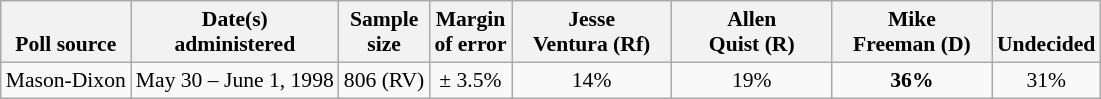<table class="wikitable" style="font-size:90%;text-align:center;">
<tr valign=bottom>
<th>Poll source</th>
<th>Date(s)<br>administered</th>
<th>Sample<br>size</th>
<th>Margin<br>of error</th>
<th style="width:100px;">Jesse<br>Ventura (Rf)</th>
<th style="width:100px;">Allen<br>Quist (R)</th>
<th style="width:100px;">Mike<br>Freeman (D)</th>
<th>Undecided</th>
</tr>
<tr>
<td style="text-align:left;">Mason-Dixon</td>
<td>May 30 – June 1, 1998</td>
<td>806 (RV)</td>
<td>± 3.5%</td>
<td>14%</td>
<td>19%</td>
<td><strong>36%</strong></td>
<td>31%</td>
</tr>
</table>
